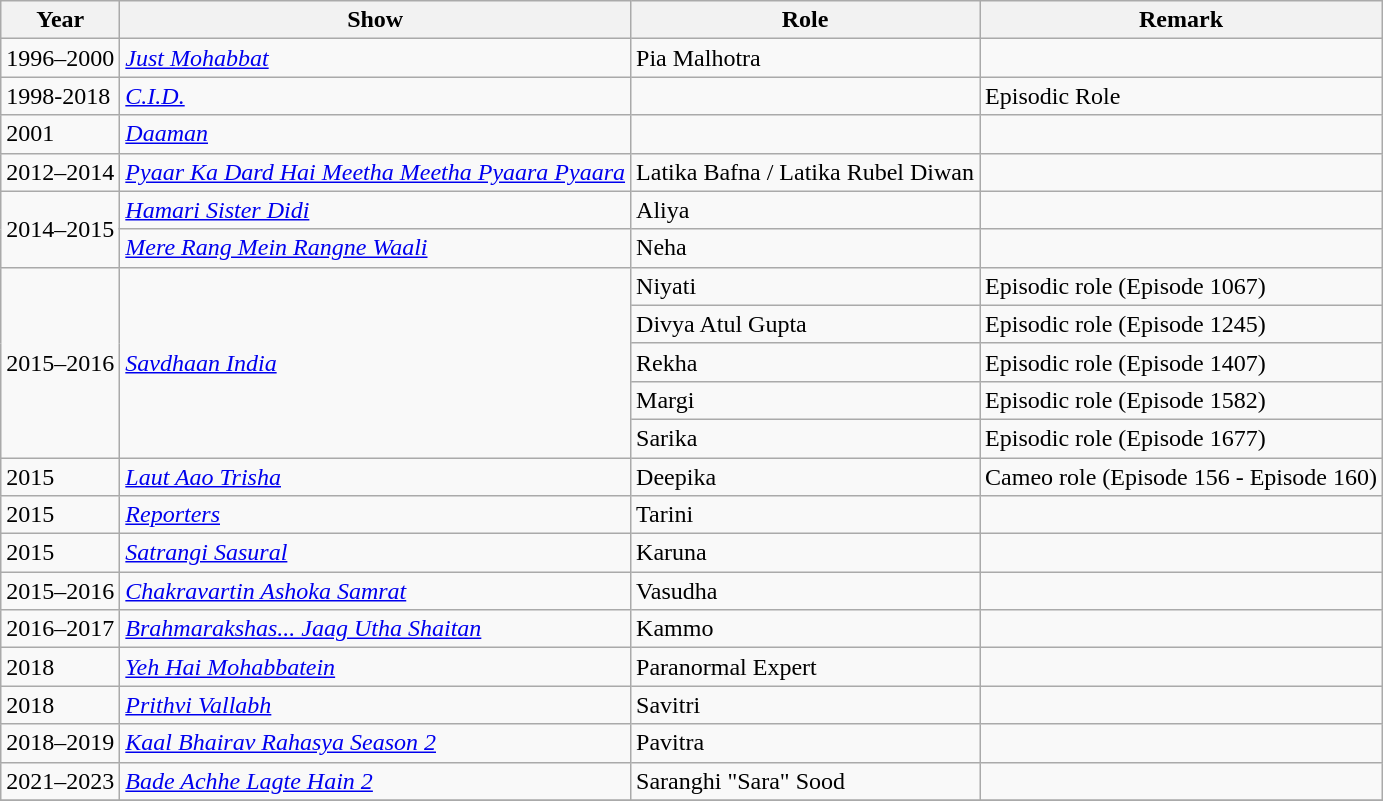<table class="wikitable">
<tr>
<th>Year</th>
<th>Show</th>
<th>Role</th>
<th>Remark</th>
</tr>
<tr>
<td>1996–2000</td>
<td><em><a href='#'>Just Mohabbat</a></em></td>
<td>Pia Malhotra</td>
<td></td>
</tr>
<tr>
<td>1998-2018</td>
<td><em><a href='#'>C.I.D.</a></em></td>
<td></td>
<td>Episodic Role</td>
</tr>
<tr>
<td>2001</td>
<td><em><a href='#'>Daaman</a></em></td>
<td></td>
<td></td>
</tr>
<tr>
<td>2012–2014</td>
<td><em><a href='#'>Pyaar Ka Dard Hai Meetha Meetha Pyaara Pyaara</a></em></td>
<td>Latika Bafna / Latika Rubel Diwan</td>
<td></td>
</tr>
<tr>
<td rowspan="2">2014–2015</td>
<td><em><a href='#'>Hamari Sister Didi</a></em></td>
<td>Aliya</td>
<td></td>
</tr>
<tr>
<td><em><a href='#'>Mere Rang Mein Rangne Waali</a></em></td>
<td>Neha</td>
<td></td>
</tr>
<tr>
<td rowspan="5">2015–2016</td>
<td rowspan="5"><em><a href='#'>Savdhaan India</a></em></td>
<td>Niyati</td>
<td>Episodic role (Episode 1067)</td>
</tr>
<tr>
<td>Divya Atul Gupta</td>
<td>Episodic role (Episode 1245)</td>
</tr>
<tr>
<td>Rekha</td>
<td>Episodic role (Episode 1407)</td>
</tr>
<tr>
<td>Margi</td>
<td>Episodic role (Episode 1582)</td>
</tr>
<tr>
<td>Sarika</td>
<td>Episodic role (Episode 1677)</td>
</tr>
<tr>
<td>2015</td>
<td><em><a href='#'>Laut Aao Trisha</a></em></td>
<td>Deepika</td>
<td>Cameo role (Episode 156 - Episode 160)</td>
</tr>
<tr>
<td>2015</td>
<td><em><a href='#'>Reporters</a></em></td>
<td>Tarini</td>
<td></td>
</tr>
<tr>
<td>2015</td>
<td><em><a href='#'>Satrangi Sasural</a></em></td>
<td>Karuna</td>
<td></td>
</tr>
<tr>
<td>2015–2016</td>
<td><em><a href='#'>Chakravartin Ashoka Samrat</a></em></td>
<td>Vasudha </td>
<td></td>
</tr>
<tr>
<td>2016–2017</td>
<td><em><a href='#'>Brahmarakshas... Jaag Utha Shaitan</a></em></td>
<td>Kammo</td>
<td></td>
</tr>
<tr>
<td>2018</td>
<td><em><a href='#'>Yeh Hai Mohabbatein</a></em></td>
<td>Paranormal Expert</td>
<td></td>
</tr>
<tr>
<td>2018</td>
<td><em><a href='#'>Prithvi Vallabh</a></em></td>
<td>Savitri</td>
<td></td>
</tr>
<tr>
<td>2018–2019</td>
<td><em><a href='#'>Kaal Bhairav Rahasya Season 2</a></em></td>
<td>Pavitra</td>
<td></td>
</tr>
<tr>
<td>2021–2023</td>
<td><em><a href='#'>Bade Achhe Lagte Hain 2</a></em></td>
<td>Saranghi "Sara" Sood</td>
<td></td>
</tr>
<tr>
</tr>
</table>
